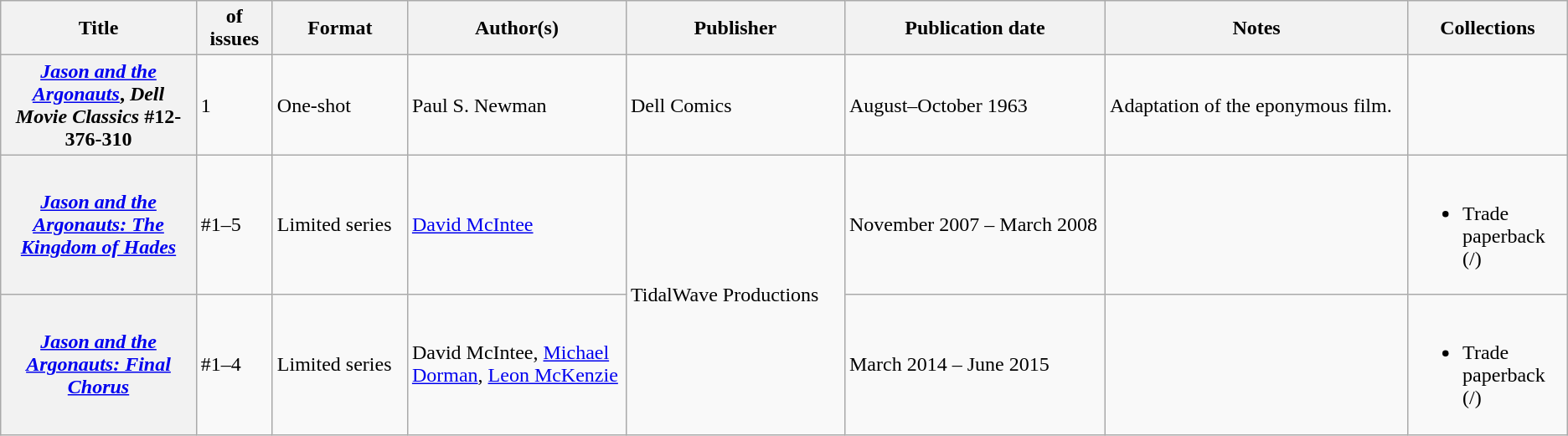<table class="wikitable">
<tr>
<th>Title</th>
<th style="width:40pt"> of issues</th>
<th style="width:75pt">Format</th>
<th style="width:125pt">Author(s)</th>
<th style="width:125pt">Publisher</th>
<th style="width:150pt">Publication date</th>
<th style="width:175pt">Notes</th>
<th>Collections</th>
</tr>
<tr>
<th><em><a href='#'>Jason and the Argonauts</a></em>, <em>Dell Movie Classics</em> #12-376-310</th>
<td>1</td>
<td>One-shot</td>
<td>Paul S. Newman</td>
<td>Dell Comics</td>
<td>August–October 1963</td>
<td>Adaptation of the eponymous film.</td>
<td></td>
</tr>
<tr>
<th><em><a href='#'>Jason and the Argonauts: The Kingdom of Hades</a></em></th>
<td>#1–5</td>
<td>Limited series</td>
<td><a href='#'>David McIntee</a></td>
<td rowspan="2">TidalWave Productions</td>
<td>November 2007 – March 2008</td>
<td></td>
<td><br><ul><li>Trade paperback (/)</li></ul></td>
</tr>
<tr>
<th><em><a href='#'>Jason and the Argonauts: Final Chorus</a></em></th>
<td>#1–4</td>
<td>Limited series</td>
<td>David McIntee, <a href='#'>Michael Dorman</a>, <a href='#'>Leon McKenzie</a></td>
<td>March 2014 – June 2015</td>
<td></td>
<td><br><ul><li>Trade paperback (/)</li></ul></td>
</tr>
</table>
